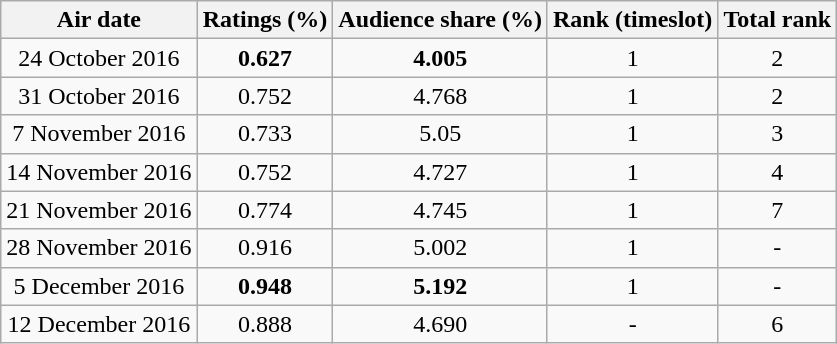<table class="wikitable mw-collapsible" style="text-align:center" "wikitable sortable mw-collapsible jquery-tablesorter">
<tr>
<th>Air date</th>
<th>Ratings (%)</th>
<th>Audience share (%)</th>
<th>Rank (timeslot)</th>
<th>Total rank</th>
</tr>
<tr>
<td>24 October 2016</td>
<td><strong><span>0.627</span></strong></td>
<td><strong><span>4.005</span></strong></td>
<td>1</td>
<td>2</td>
</tr>
<tr>
<td>31 October 2016</td>
<td>0.752</td>
<td>4.768</td>
<td>1</td>
<td>2</td>
</tr>
<tr>
<td>7 November 2016</td>
<td>0.733</td>
<td>5.05</td>
<td>1</td>
<td>3</td>
</tr>
<tr>
<td>14 November 2016</td>
<td>0.752</td>
<td>4.727</td>
<td>1</td>
<td>4</td>
</tr>
<tr>
<td>21 November 2016</td>
<td>0.774</td>
<td>4.745</td>
<td>1</td>
<td>7</td>
</tr>
<tr>
<td>28 November 2016</td>
<td>0.916</td>
<td>5.002</td>
<td>1</td>
<td>-</td>
</tr>
<tr>
<td>5 December 2016</td>
<td><strong><span>0.948</span></strong></td>
<td><strong><span>5.192</span></strong></td>
<td>1</td>
<td>-</td>
</tr>
<tr>
<td>12 December 2016</td>
<td>0.888</td>
<td>4.690</td>
<td>-</td>
<td>6</td>
</tr>
</table>
